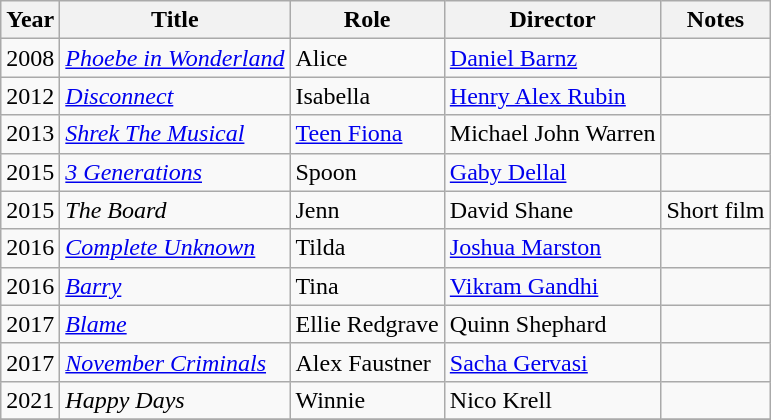<table class="wikitable sortable">
<tr>
<th>Year</th>
<th>Title</th>
<th>Role</th>
<th>Director</th>
<th>Notes</th>
</tr>
<tr>
<td>2008</td>
<td><em><a href='#'>Phoebe in Wonderland</a></em></td>
<td>Alice</td>
<td><a href='#'>Daniel Barnz</a></td>
<td></td>
</tr>
<tr>
<td>2012</td>
<td><em><a href='#'>Disconnect</a></em></td>
<td>Isabella</td>
<td><a href='#'>Henry Alex Rubin</a></td>
<td></td>
</tr>
<tr>
<td>2013</td>
<td><em><a href='#'>Shrek The Musical</a></em></td>
<td><a href='#'>Teen Fiona</a></td>
<td>Michael John Warren</td>
<td></td>
</tr>
<tr>
<td>2015</td>
<td><em><a href='#'>3 Generations</a></em></td>
<td>Spoon</td>
<td><a href='#'>Gaby Dellal</a></td>
<td></td>
</tr>
<tr>
<td>2015</td>
<td><em>The Board</em></td>
<td>Jenn</td>
<td>David Shane</td>
<td>Short film</td>
</tr>
<tr>
<td>2016</td>
<td><em><a href='#'>Complete Unknown</a></em></td>
<td>Tilda</td>
<td><a href='#'>Joshua Marston</a></td>
<td></td>
</tr>
<tr>
<td>2016</td>
<td><em><a href='#'>Barry</a></em></td>
<td>Tina</td>
<td><a href='#'>Vikram Gandhi</a></td>
<td></td>
</tr>
<tr>
<td>2017</td>
<td><em><a href='#'>Blame</a></em></td>
<td>Ellie Redgrave</td>
<td>Quinn Shephard</td>
<td></td>
</tr>
<tr>
<td>2017</td>
<td><em><a href='#'>November Criminals</a></em></td>
<td>Alex Faustner</td>
<td><a href='#'>Sacha Gervasi</a></td>
<td></td>
</tr>
<tr>
<td>2021</td>
<td><em>Happy Days</em></td>
<td>Winnie</td>
<td>Nico Krell</td>
<td></td>
</tr>
<tr>
</tr>
</table>
